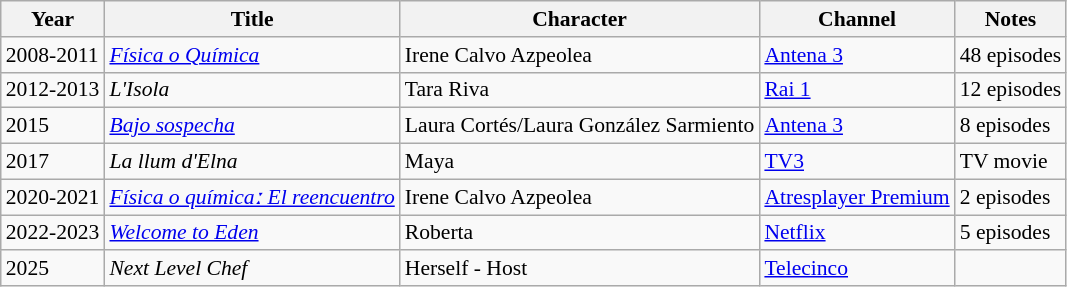<table class="wikitable" style="font-size: 90%;">
<tr>
<th>Year</th>
<th>Title</th>
<th>Character</th>
<th>Channel</th>
<th>Notes</th>
</tr>
<tr>
<td>2008-2011</td>
<td><em><a href='#'>Física o Química</a></em></td>
<td>Irene Calvo Azpeolea</td>
<td><a href='#'>Antena 3</a></td>
<td>48 episodes</td>
</tr>
<tr>
<td>2012-2013</td>
<td><em>L'Isola</em></td>
<td>Tara Riva</td>
<td><a href='#'>Rai 1</a></td>
<td>12 episodes</td>
</tr>
<tr>
<td>2015</td>
<td><em><a href='#'>Bajo sospecha</a></em></td>
<td>Laura Cortés/Laura González Sarmiento</td>
<td><a href='#'>Antena 3</a></td>
<td>8 episodes</td>
</tr>
<tr>
<td>2017</td>
<td><em>La llum d'Elna</em></td>
<td>Maya</td>
<td><a href='#'>TV3</a></td>
<td>TV movie</td>
</tr>
<tr>
<td>2020-2021</td>
<td><em><a href='#'>Física o químicaː El reencuentro</a></em></td>
<td>Irene Calvo Azpeolea</td>
<td><a href='#'>Atresplayer Premium</a></td>
<td>2 episodes</td>
</tr>
<tr>
<td>2022-2023</td>
<td><em><a href='#'>Welcome to Eden</a></em></td>
<td>Roberta</td>
<td><a href='#'>Netflix</a></td>
<td>5 episodes</td>
</tr>
<tr>
<td>2025</td>
<td><em>Next Level Chef</em></td>
<td>Herself - Host</td>
<td><a href='#'>Telecinco</a></td>
<td></td>
</tr>
</table>
